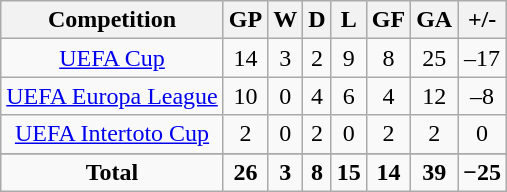<table class="wikitable" style="text-align:center">
<tr>
<th>Competition</th>
<th>GP</th>
<th>W</th>
<th>D</th>
<th>L</th>
<th>GF</th>
<th>GA</th>
<th>+/-</th>
</tr>
<tr>
<td><a href='#'>UEFA Cup</a></td>
<td>14</td>
<td>3</td>
<td>2</td>
<td>9</td>
<td>8</td>
<td>25</td>
<td>–17</td>
</tr>
<tr>
<td><a href='#'>UEFA Europa League</a></td>
<td>10</td>
<td>0</td>
<td>4</td>
<td>6</td>
<td>4</td>
<td>12</td>
<td>–8</td>
</tr>
<tr>
<td><a href='#'>UEFA Intertoto Cup</a></td>
<td>2</td>
<td>0</td>
<td>2</td>
<td>0</td>
<td>2</td>
<td>2</td>
<td>0</td>
</tr>
<tr>
</tr>
<tr class="unsortable">
<td><strong>Total</strong></td>
<td><strong>26</strong></td>
<td><strong>3</strong></td>
<td><strong>8</strong></td>
<td><strong>15</strong></td>
<td><strong>14</strong></td>
<td><strong>39</strong></td>
<td><strong>−25</strong></td>
</tr>
</table>
